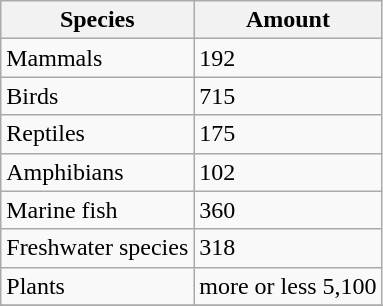<table class="wikitable">
<tr>
<th>Species</th>
<th>Amount</th>
</tr>
<tr>
<td>Mammals</td>
<td>192</td>
</tr>
<tr>
<td>Birds</td>
<td>715</td>
</tr>
<tr>
<td>Reptiles</td>
<td>175</td>
</tr>
<tr>
<td>Amphibians</td>
<td>102</td>
</tr>
<tr>
<td>Marine fish</td>
<td>360</td>
</tr>
<tr>
<td>Freshwater species</td>
<td>318</td>
</tr>
<tr>
<td>Plants</td>
<td>more or less 5,100</td>
</tr>
<tr>
</tr>
</table>
